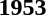<table>
<tr>
<td><strong>1953</strong><br></td>
</tr>
</table>
